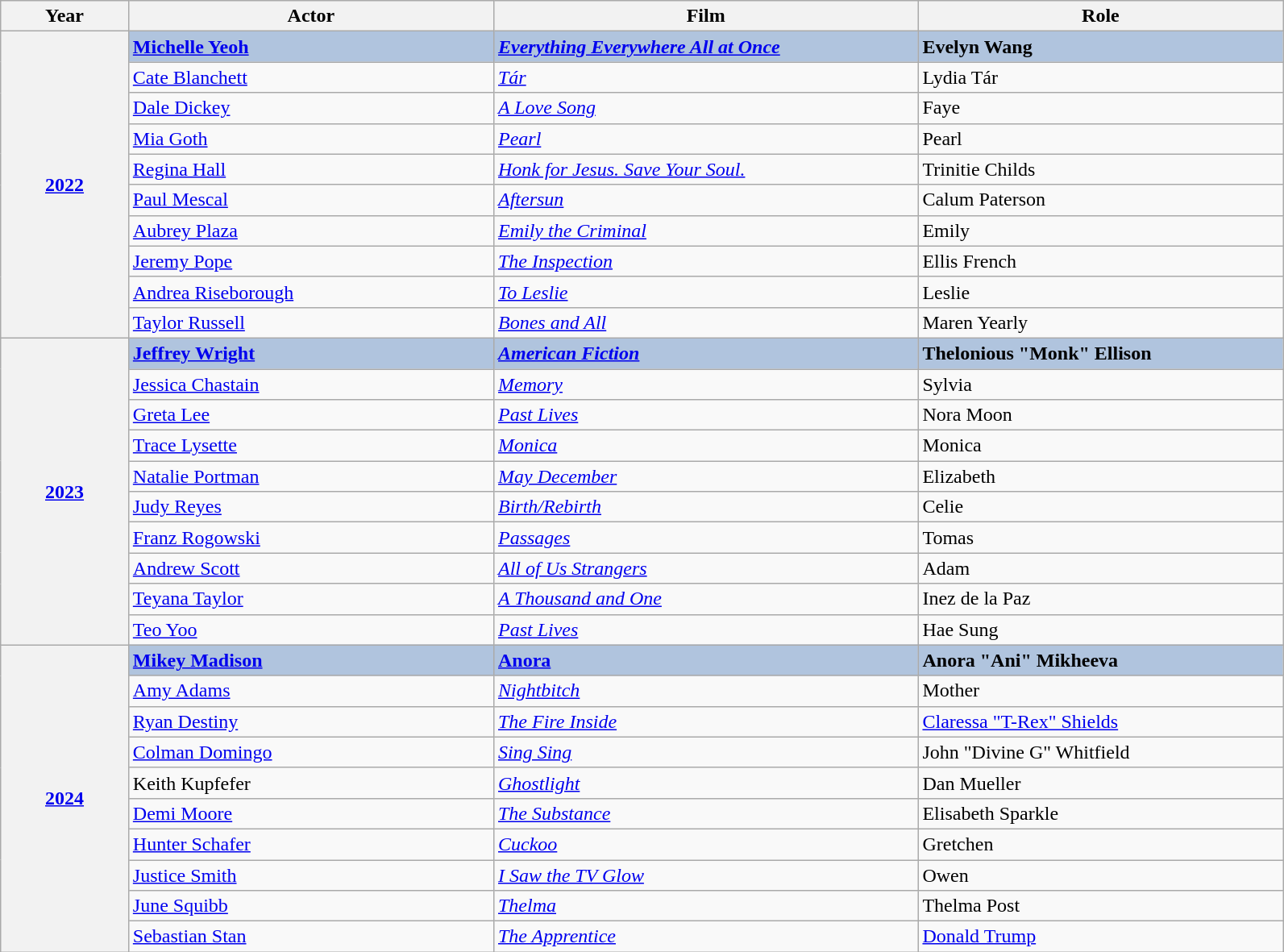<table class="wikitable" width="84%" cellpadding="5">
<tr>
<th width="100">Year</th>
<th width="300">Actor</th>
<th width="350">Film</th>
<th width="300">Role</th>
</tr>
<tr>
<th rowspan="10" style="text-align:center;"><a href='#'>2022</a><br></th>
<td style="background:#B0C4DE;"><strong><a href='#'>Michelle Yeoh</a></strong></td>
<td style="background:#B0C4DE;"><strong><em><a href='#'>Everything Everywhere All at Once</a></em></strong></td>
<td style="background:#B0C4DE;"><strong>Evelyn Wang</strong></td>
</tr>
<tr>
<td><a href='#'>Cate Blanchett</a></td>
<td><em><a href='#'>Tár</a></em></td>
<td>Lydia Tár</td>
</tr>
<tr>
<td><a href='#'>Dale Dickey</a></td>
<td><em><a href='#'>A Love Song</a></em></td>
<td>Faye</td>
</tr>
<tr>
<td><a href='#'>Mia Goth</a></td>
<td><em><a href='#'>Pearl</a></em></td>
<td>Pearl</td>
</tr>
<tr>
<td><a href='#'>Regina Hall</a></td>
<td><em><a href='#'>Honk for Jesus. Save Your Soul.</a></em></td>
<td>Trinitie Childs</td>
</tr>
<tr>
<td><a href='#'>Paul Mescal</a></td>
<td><em><a href='#'>Aftersun</a></em></td>
<td>Calum Paterson</td>
</tr>
<tr>
<td><a href='#'>Aubrey Plaza</a></td>
<td><em><a href='#'>Emily the Criminal</a></em></td>
<td>Emily</td>
</tr>
<tr>
<td><a href='#'>Jeremy Pope</a></td>
<td><em><a href='#'>The Inspection</a></em></td>
<td>Ellis French</td>
</tr>
<tr>
<td><a href='#'>Andrea Riseborough</a></td>
<td><em><a href='#'>To Leslie</a></em></td>
<td>Leslie</td>
</tr>
<tr>
<td><a href='#'>Taylor Russell</a></td>
<td><em><a href='#'>Bones and All</a></em></td>
<td>Maren Yearly</td>
</tr>
<tr>
<th rowspan="10" style="text-align:center;"><a href='#'>2023</a><br></th>
<td style="background:#B0C4DE;"><strong><a href='#'>Jeffrey Wright</a></strong></td>
<td style="background:#B0C4DE;"><strong><em><a href='#'>American Fiction</a></em></strong></td>
<td style="background:#B0C4DE;"><strong>Thelonious "Monk" Ellison</strong></td>
</tr>
<tr>
<td><a href='#'>Jessica Chastain</a></td>
<td><em><a href='#'>Memory</a></em></td>
<td>Sylvia</td>
</tr>
<tr>
<td><a href='#'>Greta Lee</a></td>
<td><em><a href='#'>Past Lives</a></em></td>
<td>Nora Moon</td>
</tr>
<tr>
<td><a href='#'>Trace Lysette</a></td>
<td><em><a href='#'>Monica</a></em></td>
<td>Monica</td>
</tr>
<tr>
<td><a href='#'>Natalie Portman</a></td>
<td><em><a href='#'>May December</a></em></td>
<td>Elizabeth</td>
</tr>
<tr>
<td><a href='#'>Judy Reyes</a></td>
<td><em><a href='#'>Birth/Rebirth</a></em></td>
<td>Celie</td>
</tr>
<tr>
<td><a href='#'>Franz Rogowski</a></td>
<td><em><a href='#'>Passages</a></em></td>
<td>Tomas</td>
</tr>
<tr>
<td><a href='#'>Andrew Scott</a></td>
<td><em><a href='#'>All of Us Strangers</a></em></td>
<td>Adam</td>
</tr>
<tr>
<td><a href='#'>Teyana Taylor</a></td>
<td><em><a href='#'>A Thousand and One</a></em></td>
<td>Inez de la Paz</td>
</tr>
<tr>
<td><a href='#'>Teo Yoo</a></td>
<td><em><a href='#'>Past Lives</a></em></td>
<td>Hae Sung</td>
</tr>
<tr>
<th rowspan="10"><a href='#'>2024</a></th>
<td style="background:#B0C4DE;"><strong><a href='#'>Mikey Madison</a></strong></td>
<td style="background:#B0C4DE;"><strong><a href='#'>Anora</a></strong></td>
<td style="background:#B0C4DE;"><strong>Anora "Ani" Mikheeva</strong></td>
</tr>
<tr>
<td><a href='#'>Amy Adams</a></td>
<td><em><a href='#'>Nightbitch</a></em></td>
<td>Mother</td>
</tr>
<tr>
<td><a href='#'>Ryan Destiny</a></td>
<td><em><a href='#'>The Fire Inside</a></em></td>
<td><a href='#'>Claressa "T-Rex" Shields</a></td>
</tr>
<tr>
<td><a href='#'>Colman Domingo</a></td>
<td><em><a href='#'>Sing Sing</a></em></td>
<td>John "Divine G" Whitfield</td>
</tr>
<tr>
<td>Keith Kupfefer</td>
<td><em><a href='#'>Ghostlight</a></em></td>
<td>Dan Mueller</td>
</tr>
<tr>
<td><a href='#'>Demi Moore</a></td>
<td><em><a href='#'>The Substance</a></em></td>
<td>Elisabeth Sparkle</td>
</tr>
<tr>
<td><a href='#'>Hunter Schafer</a></td>
<td><em><a href='#'>Cuckoo</a></em></td>
<td>Gretchen</td>
</tr>
<tr>
<td><a href='#'>Justice Smith</a></td>
<td><em><a href='#'>I Saw the TV Glow</a></em></td>
<td>Owen</td>
</tr>
<tr>
<td><a href='#'>June Squibb</a></td>
<td><em><a href='#'>Thelma</a></em></td>
<td>Thelma Post</td>
</tr>
<tr>
<td><a href='#'>Sebastian Stan</a></td>
<td><em><a href='#'>The Apprentice</a></em></td>
<td><a href='#'>Donald Trump</a></td>
</tr>
</table>
